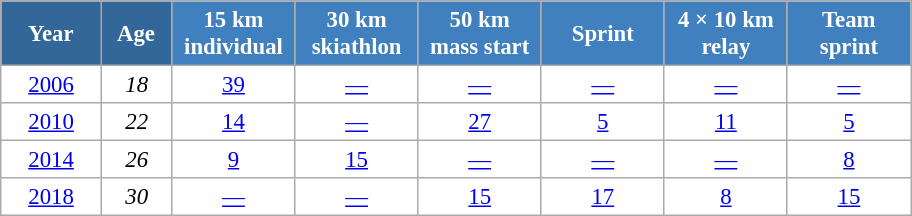<table class="wikitable" style="font-size:95%; text-align:center; border:grey solid 1px; border-collapse:collapse; background:#ffffff;">
<tr>
<th style="background-color:#369; color:white; width:60px;"> Year </th>
<th style="background-color:#369; color:white; width:40px;"> Age </th>
<th style="background-color:#4180be; color:white; width:75px;"> 15 km <br> individual </th>
<th style="background-color:#4180be; color:white; width:75px;"> 30 km <br> skiathlon </th>
<th style="background-color:#4180be; color:white; width:75px;"> 50 km <br> mass start </th>
<th style="background-color:#4180be; color:white; width:75px;"> Sprint </th>
<th style="background-color:#4180be; color:white; width:75px;"> 4 × 10 km <br> relay </th>
<th style="background-color:#4180be; color:white; width:75px;"> Team <br> sprint </th>
</tr>
<tr>
<td><a href='#'>2006</a></td>
<td><em>18</em></td>
<td><a href='#'>39</a></td>
<td><a href='#'>—</a></td>
<td><a href='#'>—</a></td>
<td><a href='#'>—</a></td>
<td><a href='#'>—</a></td>
<td><a href='#'>—</a></td>
</tr>
<tr>
<td><a href='#'>2010</a></td>
<td><em>22</em></td>
<td><a href='#'>14</a></td>
<td><a href='#'>—</a></td>
<td><a href='#'>27</a></td>
<td><a href='#'>5</a></td>
<td><a href='#'>11</a></td>
<td><a href='#'>5</a></td>
</tr>
<tr>
<td><a href='#'>2014</a></td>
<td><em>26</em></td>
<td><a href='#'>9</a></td>
<td><a href='#'>15</a></td>
<td><a href='#'>—</a></td>
<td><a href='#'>—</a></td>
<td><a href='#'>—</a></td>
<td><a href='#'>8</a></td>
</tr>
<tr>
<td><a href='#'>2018</a></td>
<td><em>30</em></td>
<td><a href='#'>—</a></td>
<td><a href='#'>—</a></td>
<td><a href='#'>15</a></td>
<td><a href='#'>17</a></td>
<td><a href='#'>8</a></td>
<td><a href='#'>15</a></td>
</tr>
</table>
